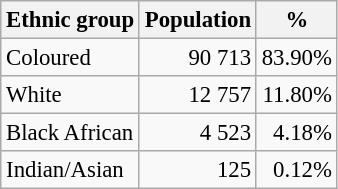<table class="wikitable" style="font-size: 95%; text-align: right">
<tr>
<th>Ethnic group</th>
<th>Population</th>
<th>%</th>
</tr>
<tr>
<td align=left>Coloured</td>
<td>90 713</td>
<td>83.90%</td>
</tr>
<tr>
<td align=left>White</td>
<td>12 757</td>
<td>11.80%</td>
</tr>
<tr>
<td align=left>Black African</td>
<td>4 523</td>
<td>4.18%</td>
</tr>
<tr>
<td align=left>Indian/Asian</td>
<td>125</td>
<td>0.12%</td>
</tr>
</table>
